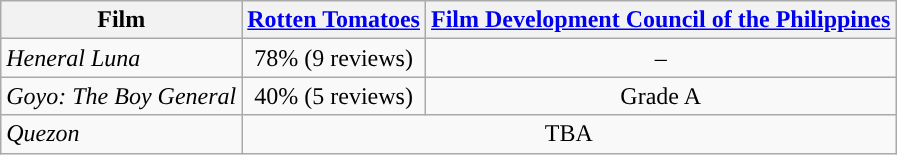<table class="wikitable plainrowheaders" style="text-align:center">
<tr>
<th>Film</th>
<th><a href='#'>Rotten Tomatoes</a></th>
<th><a href='#'>Film Development Council of the Philippines</a></th>
</tr>
<tr>
<td style="text-align:left"><em>Heneral Luna</em></td>
<td>78% (9 reviews)</td>
<td>–</td>
</tr>
<tr>
<td style="text-align:left"><em>Goyo: The Boy General</em></td>
<td>40% (5 reviews)</td>
<td>Grade A</td>
</tr>
<tr>
<td style="text-align:left"><em>Quezon</em></td>
<td colspan="2">TBA</td>
</tr>
</table>
